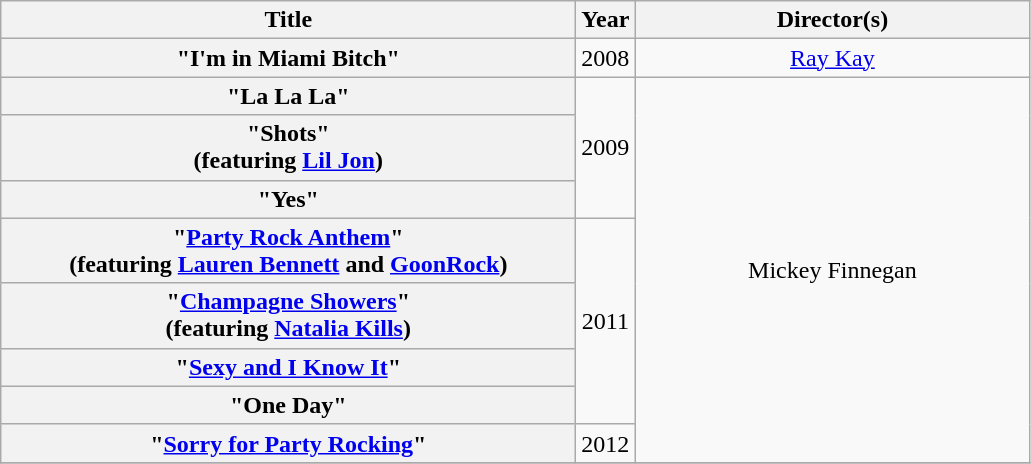<table class="wikitable plainrowheaders" style="text-align:center;">
<tr>
<th scope="col" style="width:23.5em;">Title</th>
<th scope="col">Year</th>
<th scope="col" style="width:16em;">Director(s)</th>
</tr>
<tr>
<th scope="row">"I'm in Miami Bitch"</th>
<td>2008</td>
<td><a href='#'>Ray Kay</a></td>
</tr>
<tr>
<th scope="row">"La La La"</th>
<td rowspan="3">2009</td>
<td rowspan="8">Mickey Finnegan</td>
</tr>
<tr>
<th scope="row">"Shots"<br><span>(featuring <a href='#'>Lil Jon</a>)</span></th>
</tr>
<tr>
<th scope="row">"Yes"</th>
</tr>
<tr>
<th scope="row">"<a href='#'>Party Rock Anthem</a>"<br><span>(featuring <a href='#'>Lauren Bennett</a> and <a href='#'>GoonRock</a>)</span></th>
<td rowspan="4">2011</td>
</tr>
<tr>
<th scope="row">"<a href='#'>Champagne Showers</a>"<br><span>(featuring <a href='#'>Natalia Kills</a>)</span></th>
</tr>
<tr>
<th scope="row">"<a href='#'>Sexy and I Know It</a>"</th>
</tr>
<tr>
<th scope="row">"One Day"</th>
</tr>
<tr>
<th scope="row">"<a href='#'>Sorry for Party Rocking</a>"</th>
<td>2012</td>
</tr>
<tr>
</tr>
</table>
